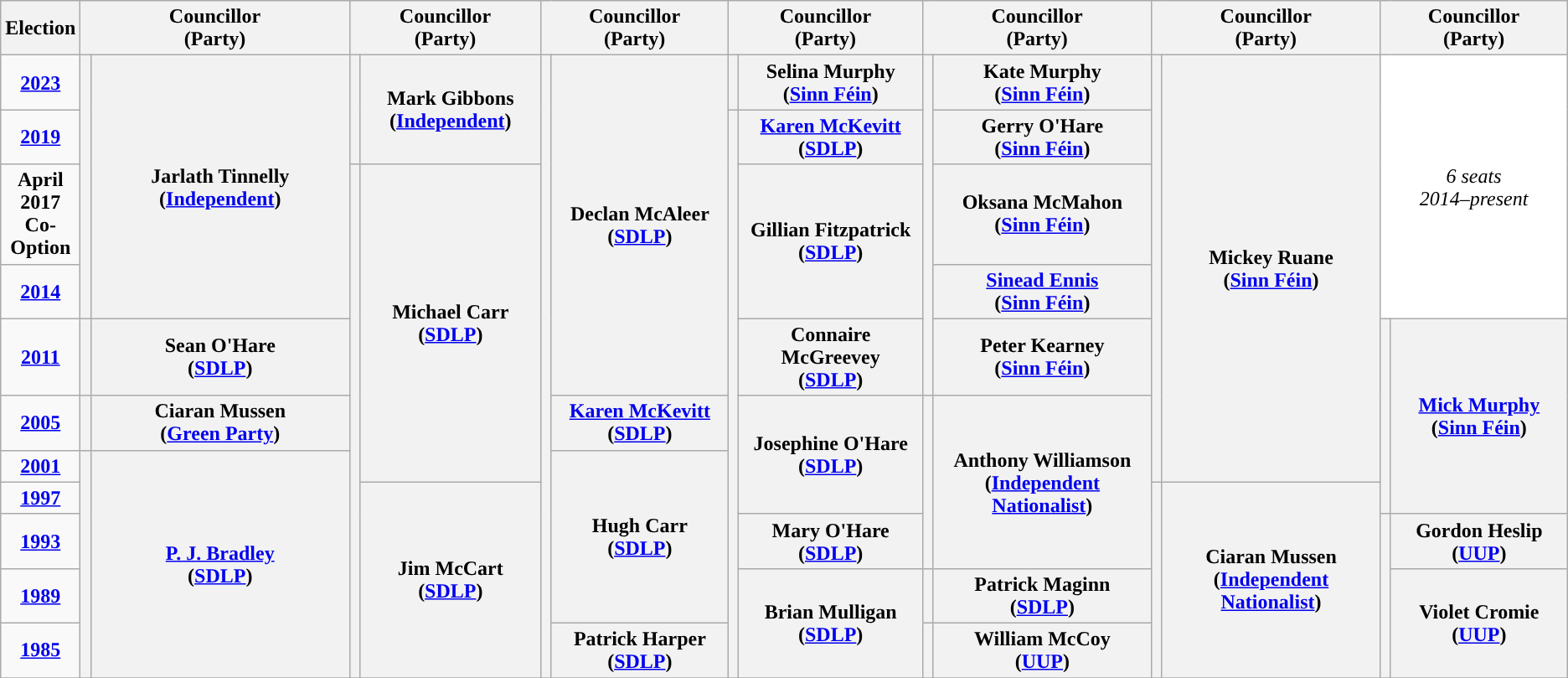<table class="wikitable" style="text-align:center">
<tr>
<th scope="col" width="50">Election</th>
<th scope="col" width="150" colspan = "2">Councillor<br> (Party)</th>
<th scope="col" width="150" colspan = "2">Councillor<br> (Party)</th>
<th scope="col" width="150" colspan = "2">Councillor<br> (Party)</th>
<th scope="col" width="150" colspan = "2">Councillor<br> (Party)</th>
<th scope="col" width="150" colspan = "2">Councillor<br> (Party)</th>
<th scope="col" width="150" colspan = "2">Councillor<br> (Party)</th>
<th scope="col" width="150" colspan = "2">Councillor<br> (Party)</th>
</tr>
<tr>
<td><strong><a href='#'>2023</a></strong></td>
<th rowspan="4" width="1" style="background-color: "></th>
<th rowspan = "4">Jarlath Tinnelly (<a href='#'>Independent</a>)</th>
<th rowspan="2" width="1" style="background-color: "></th>
<th rowspan = "2">Mark Gibbons <br> (<a href='#'>Independent</a>)</th>
<th rowspan="11" width="1" style="background-color: "></th>
<th rowspan = "5">Declan McAleer <br> (<a href='#'>SDLP</a>)</th>
<th rowspan="1" width="1" style="background-color: "></th>
<th rowspan = "1">Selina Murphy <br> (<a href='#'>Sinn Féin</a>)</th>
<th rowspan="5" width="1" style="background-color: "></th>
<th rowspan = "1">Kate Murphy <br> (<a href='#'>Sinn Féin</a>)</th>
<th rowspan="7" width="1" style="background-color: "></th>
<th rowspan = "7">Mickey Ruane <br> (<a href='#'>Sinn Féin</a>)</th>
<td colspan="2" rowspan="4" style="background-color:#FFFFFF"><em>6 seats<br>2014–present</em></td>
</tr>
<tr>
<td><strong><a href='#'>2019</a></strong></td>
<th rowspan="10" width="1" style="background-color: "></th>
<th rowspan = "1"><a href='#'>Karen McKevitt</a> <br> (<a href='#'>SDLP</a>)</th>
<th rowspan = "1">Gerry O'Hare <br> (<a href='#'>Sinn Féin</a>)</th>
</tr>
<tr>
<td><strong>April 2017 Co-Option</strong></td>
<th rowspan="9" width="1" style="background-color: "></th>
<th rowspan = "5">Michael Carr <br> (<a href='#'>SDLP</a>)</th>
<th rowspan = "2">Gillian Fitzpatrick <br> (<a href='#'>SDLP</a>)</th>
<th rowspan = "1">Oksana McMahon <br> (<a href='#'>Sinn Féin</a>)</th>
</tr>
<tr>
<td><strong><a href='#'>2014</a></strong></td>
<th rowspan = "1"><a href='#'>Sinead Ennis</a> <br> (<a href='#'>Sinn Féin</a>)</th>
</tr>
<tr>
<td><strong><a href='#'>2011</a></strong></td>
<th rowspan="1" width="1" style="background-color: "></th>
<th rowspan = "1">Sean O'Hare <br> (<a href='#'>SDLP</a>)</th>
<th rowspan = "1">Connaire McGreevey <br> (<a href='#'>SDLP</a>)</th>
<th rowspan = "1">Peter Kearney <br> (<a href='#'>Sinn Féin</a>)</th>
<th rowspan="4" width="1" style="background-color: "></th>
<th rowspan = "4"><a href='#'>Mick Murphy</a> <br> (<a href='#'>Sinn Féin</a>)</th>
</tr>
<tr>
<td><strong><a href='#'>2005</a></strong></td>
<th rowspan="1" width="1" style="background-color: "></th>
<th rowspan = "1">Ciaran Mussen <br> (<a href='#'>Green Party</a>)</th>
<th rowspan = "1"><a href='#'>Karen McKevitt</a> <br> (<a href='#'>SDLP</a>)</th>
<th rowspan = "3">Josephine O'Hare <br> (<a href='#'>SDLP</a>)</th>
<th rowspan="4" width="1" style="background-color: "></th>
<th rowspan = "4">Anthony Williamson <br> (<a href='#'>Independent Nationalist</a>)</th>
</tr>
<tr>
<td><strong><a href='#'>2001</a></strong></td>
<th rowspan="5" width="1" style="background-color: "></th>
<th rowspan = "5"><a href='#'>P. J. Bradley</a> <br> (<a href='#'>SDLP</a>)</th>
<th rowspan = "4">Hugh Carr <br> (<a href='#'>SDLP</a>)</th>
</tr>
<tr>
<td><strong><a href='#'>1997</a></strong></td>
<th rowspan = "4">Jim McCart <br> (<a href='#'>SDLP</a>)</th>
<th rowspan="4" width="1" style="background-color: "></th>
<th rowspan = "4">Ciaran Mussen <br> (<a href='#'>Independent Nationalist</a>)</th>
</tr>
<tr>
<td><strong><a href='#'>1993</a></strong></td>
<th rowspan = "1">Mary O'Hare <br> (<a href='#'>SDLP</a>)</th>
<th rowspan="3" width="1" style="background-color: "></th>
<th rowspan = "1">Gordon Heslip <br> (<a href='#'>UUP</a>)</th>
</tr>
<tr>
<td><strong><a href='#'>1989</a></strong></td>
<th rowspan = "2">Brian Mulligan <br> (<a href='#'>SDLP</a>)</th>
<th rowspan="1" width="1" style="background-color: "></th>
<th rowspan = "1">Patrick Maginn <br> (<a href='#'>SDLP</a>)</th>
<th rowspan = "2">Violet Cromie <br> (<a href='#'>UUP</a>)</th>
</tr>
<tr>
<td><strong><a href='#'>1985</a></strong></td>
<th rowspan = "1">Patrick Harper <br> (<a href='#'>SDLP</a>)</th>
<th rowspan="1" width="1" style="background-color: "></th>
<th rowspan = "1">William McCoy <br> (<a href='#'>UUP</a>)</th>
</tr>
<tr>
</tr>
</table>
